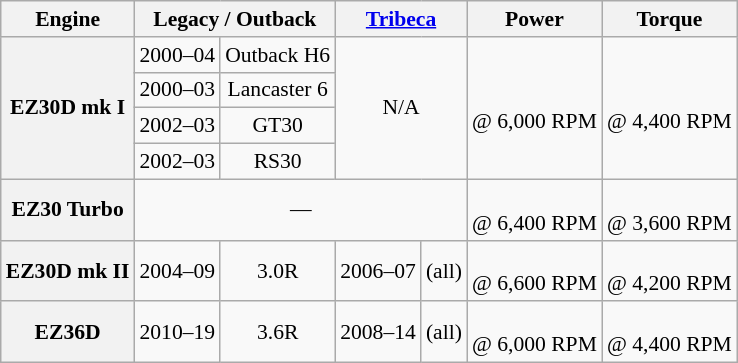<table class="wikitable sortable" style="font-size:90%;text-align:center;">
<tr>
<th>Engine</th>
<th colspan=2>Legacy / Outback</th>
<th colspan=2><a href='#'>Tribeca</a></th>
<th>Power</th>
<th>Torque</th>
</tr>
<tr>
<th rowspan=4>EZ30D mk I</th>
<td>2000–04</td>
<td>Outback H6</td>
<td rowspan=4 colspan=2>N/A</td>
<td rowspan=4><br>@ 6,000 RPM</td>
<td rowspan=4><br>@ 4,400 RPM</td>
</tr>
<tr>
<td>2000–03</td>
<td>Lancaster 6</td>
</tr>
<tr>
<td>2002–03</td>
<td>GT30</td>
</tr>
<tr>
<td>2002–03</td>
<td>RS30</td>
</tr>
<tr>
<th>EZ30 Turbo</th>
<td colspan=4>—</td>
<td><br>@ 6,400 RPM</td>
<td><br>@ 3,600 RPM</td>
</tr>
<tr>
<th>EZ30D mk II</th>
<td>2004–09</td>
<td>3.0R</td>
<td>2006–07</td>
<td>(all)</td>
<td><br>@ 6,600 RPM</td>
<td><br>@ 4,200 RPM</td>
</tr>
<tr>
<th>EZ36D</th>
<td>2010–19</td>
<td>3.6R</td>
<td>2008–14</td>
<td>(all)</td>
<td><br>@ 6,000 RPM</td>
<td><br>@ 4,400 RPM</td>
</tr>
</table>
